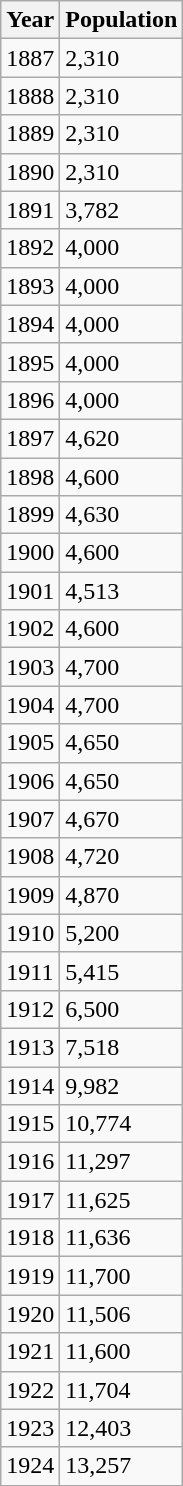<table class="wikitable">
<tr>
<th>Year</th>
<th>Population</th>
</tr>
<tr>
<td>1887</td>
<td>2,310</td>
</tr>
<tr>
<td>1888</td>
<td>2,310</td>
</tr>
<tr>
<td>1889</td>
<td>2,310</td>
</tr>
<tr>
<td>1890</td>
<td>2,310</td>
</tr>
<tr>
<td>1891</td>
<td>3,782</td>
</tr>
<tr>
<td>1892</td>
<td>4,000</td>
</tr>
<tr>
<td>1893</td>
<td>4,000</td>
</tr>
<tr>
<td>1894</td>
<td>4,000</td>
</tr>
<tr>
<td>1895</td>
<td>4,000</td>
</tr>
<tr>
<td>1896</td>
<td>4,000</td>
</tr>
<tr>
<td>1897</td>
<td>4,620</td>
</tr>
<tr>
<td>1898</td>
<td>4,600</td>
</tr>
<tr>
<td>1899</td>
<td>4,630</td>
</tr>
<tr>
<td>1900</td>
<td>4,600</td>
</tr>
<tr>
<td>1901</td>
<td>4,513</td>
</tr>
<tr>
<td>1902</td>
<td>4,600</td>
</tr>
<tr>
<td>1903</td>
<td>4,700</td>
</tr>
<tr>
<td>1904</td>
<td>4,700</td>
</tr>
<tr>
<td>1905</td>
<td>4,650</td>
</tr>
<tr>
<td>1906</td>
<td>4,650</td>
</tr>
<tr>
<td>1907</td>
<td>4,670</td>
</tr>
<tr>
<td>1908</td>
<td>4,720</td>
</tr>
<tr>
<td>1909</td>
<td>4,870</td>
</tr>
<tr>
<td>1910</td>
<td>5,200</td>
</tr>
<tr>
<td>1911</td>
<td>5,415</td>
</tr>
<tr>
<td>1912</td>
<td>6,500</td>
</tr>
<tr>
<td>1913</td>
<td>7,518</td>
</tr>
<tr>
<td>1914</td>
<td>9,982</td>
</tr>
<tr>
<td>1915</td>
<td>10,774</td>
</tr>
<tr>
<td>1916</td>
<td>11,297</td>
</tr>
<tr>
<td>1917</td>
<td>11,625</td>
</tr>
<tr>
<td>1918</td>
<td>11,636</td>
</tr>
<tr>
<td>1919</td>
<td>11,700</td>
</tr>
<tr>
<td>1920</td>
<td>11,506</td>
</tr>
<tr>
<td>1921</td>
<td>11,600</td>
</tr>
<tr>
<td>1922</td>
<td>11,704</td>
</tr>
<tr>
<td>1923</td>
<td>12,403</td>
</tr>
<tr>
<td>1924</td>
<td>13,257</td>
</tr>
<tr>
</tr>
</table>
